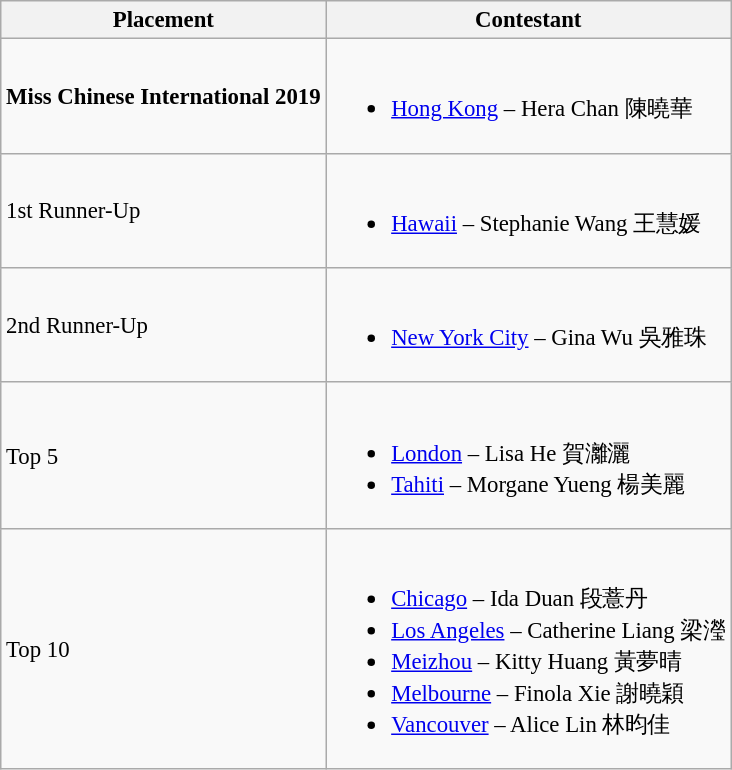<table class="wikitable sortable" style="font-size: 95%;">
<tr>
<th>Placement</th>
<th>Contestant</th>
</tr>
<tr>
<td><strong>Miss Chinese International 2019</strong></td>
<td><br><ul><li><a href='#'>Hong Kong</a> – Hera Chan 陳曉華</li></ul></td>
</tr>
<tr>
<td>1st Runner-Up</td>
<td><br><ul><li><a href='#'>Hawaii</a> – Stephanie Wang 王慧媛</li></ul></td>
</tr>
<tr>
<td>2nd Runner-Up</td>
<td><br><ul><li><a href='#'>New York City</a> – Gina Wu 吳雅珠</li></ul></td>
</tr>
<tr>
<td>Top 5</td>
<td><br><ul><li><a href='#'>London</a> – Lisa He 賀灕灑</li><li><a href='#'>Tahiti</a> – Morgane Yueng 楊美麗</li></ul></td>
</tr>
<tr>
<td>Top 10</td>
<td><br><ul><li><a href='#'>Chicago</a> – Ida Duan 段薏丹</li><li><a href='#'>Los Angeles</a> – Catherine Liang 梁瀅</li><li><a href='#'>Meizhou</a> – Kitty Huang 黃夢晴</li><li><a href='#'>Melbourne</a> – Finola Xie 謝曉穎</li><li><a href='#'>Vancouver</a> – Alice Lin 林昀佳</li></ul></td>
</tr>
</table>
